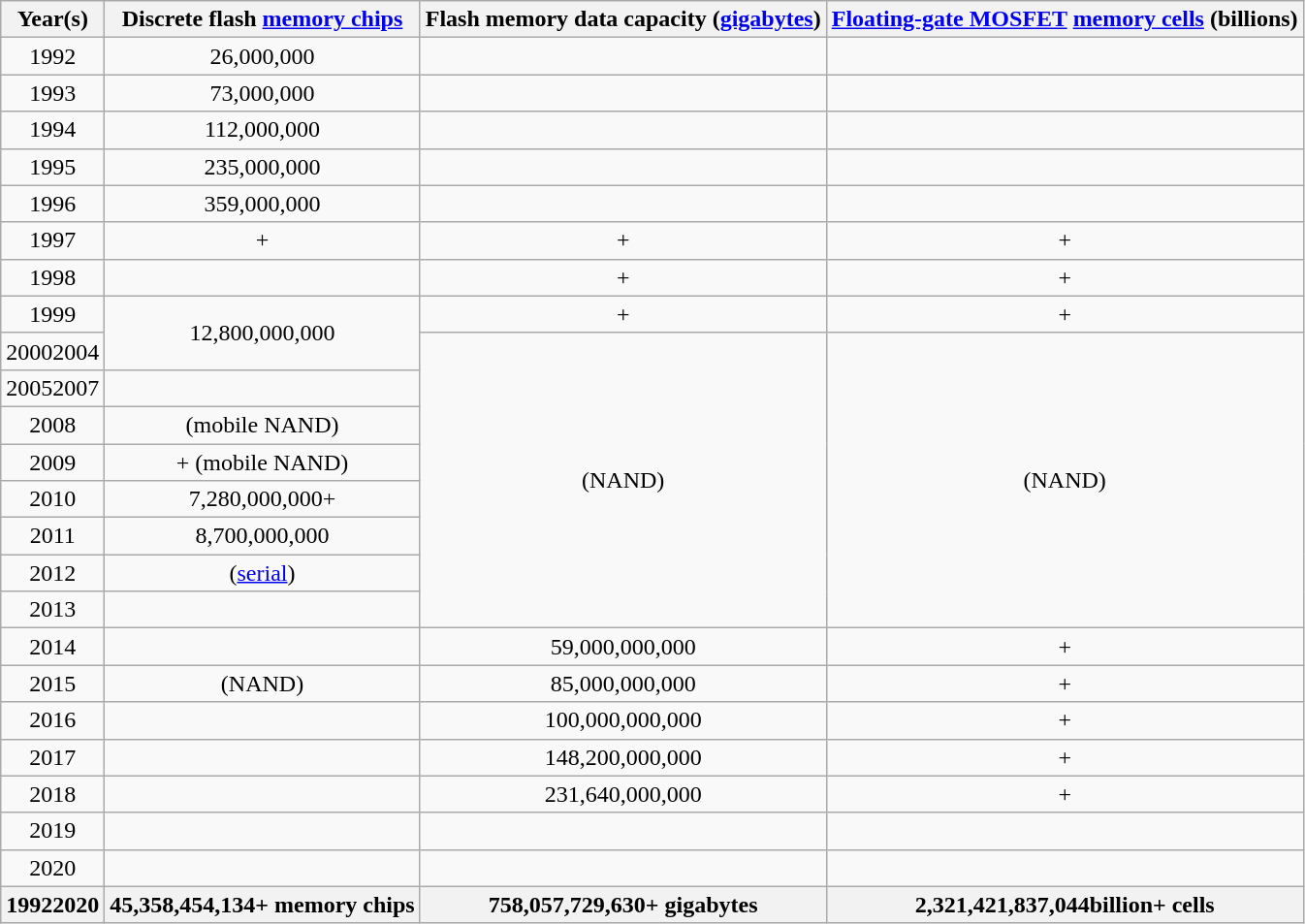<table class="wikitable sortable" style="text-align: center">
<tr>
<th>Year(s)</th>
<th data-sort-type="number">Discrete flash <a href='#'>memory chips</a></th>
<th data-sort-type="number">Flash memory data capacity (<a href='#'>gigabytes</a>)</th>
<th data-sort-type="number"><a href='#'>Floating-gate MOSFET</a> <a href='#'>memory cells</a> (billions)</th>
</tr>
<tr>
<td>1992</td>
<td>26,000,000</td>
<td></td>
<td></td>
</tr>
<tr>
<td>1993</td>
<td>73,000,000</td>
<td></td>
<td></td>
</tr>
<tr>
<td>1994</td>
<td>112,000,000</td>
<td></td>
<td></td>
</tr>
<tr>
<td>1995</td>
<td>235,000,000</td>
<td></td>
<td></td>
</tr>
<tr>
<td>1996</td>
<td>359,000,000</td>
<td></td>
<td></td>
</tr>
<tr>
<td>1997</td>
<td>+</td>
<td>+</td>
<td>+</td>
</tr>
<tr>
<td>1998</td>
<td></td>
<td>+</td>
<td>+</td>
</tr>
<tr>
<td>1999</td>
<td rowspan="2">12,800,000,000</td>
<td>+</td>
<td>+</td>
</tr>
<tr>
<td>20002004</td>
<td rowspan="8"> (NAND)</td>
<td rowspan="8"> (NAND)</td>
</tr>
<tr>
<td>20052007</td>
<td></td>
</tr>
<tr>
<td>2008</td>
<td> (mobile NAND)</td>
</tr>
<tr>
<td>2009</td>
<td>+ (mobile NAND)</td>
</tr>
<tr>
<td>2010</td>
<td>7,280,000,000+</td>
</tr>
<tr>
<td>2011</td>
<td>8,700,000,000</td>
</tr>
<tr>
<td>2012</td>
<td> (<a href='#'>serial</a>)</td>
</tr>
<tr>
<td>2013</td>
<td></td>
</tr>
<tr>
<td>2014</td>
<td></td>
<td>59,000,000,000</td>
<td>+</td>
</tr>
<tr>
<td>2015</td>
<td> (NAND)</td>
<td>85,000,000,000</td>
<td>+</td>
</tr>
<tr>
<td>2016</td>
<td></td>
<td>100,000,000,000</td>
<td>+</td>
</tr>
<tr>
<td>2017</td>
<td></td>
<td>148,200,000,000</td>
<td>+</td>
</tr>
<tr>
<td>2018</td>
<td></td>
<td>231,640,000,000</td>
<td>+</td>
</tr>
<tr>
<td>2019</td>
<td></td>
<td></td>
<td></td>
</tr>
<tr>
<td>2020</td>
<td></td>
<td></td>
<td></td>
</tr>
<tr>
<th>19922020</th>
<th>45,358,454,134+ memory chips</th>
<th>758,057,729,630+ gigabytes</th>
<th>2,321,421,837,044billion+ cells</th>
</tr>
</table>
